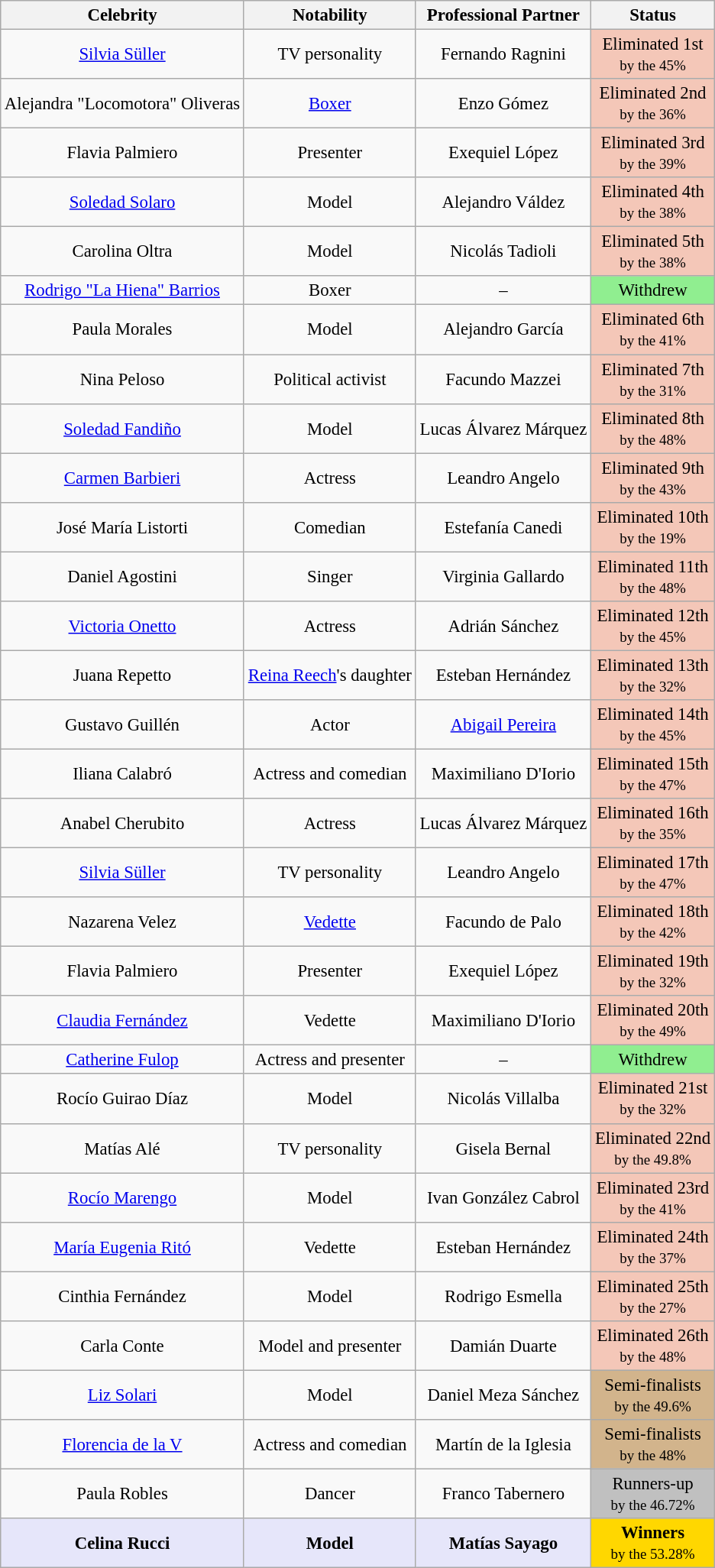<table class="wikitable sortable" style="margin:auto; font-size:95%; text-align:center">
<tr>
<th>Celebrity</th>
<th>Notability</th>
<th>Professional Partner</th>
<th>Status</th>
</tr>
<tr>
<td><a href='#'>Silvia Süller</a></td>
<td>TV personality</td>
<td>Fernando Ragnini</td>
<td style="background:#f4c7b8;">Eliminated 1st<br><small>by the 45%</small></td>
</tr>
<tr>
<td>Alejandra "Locomotora" Oliveras</td>
<td><a href='#'>Boxer</a></td>
<td>Enzo Gómez</td>
<td style="background:#f4c7b8;">Eliminated 2nd<br><small>by the 36%</small></td>
</tr>
<tr>
<td>Flavia Palmiero</td>
<td>Presenter</td>
<td>Exequiel López</td>
<td style="background:#f4c7b8;">Eliminated 3rd<br><small>by the 39%</small></td>
</tr>
<tr>
<td><a href='#'>Soledad Solaro</a></td>
<td>Model</td>
<td>Alejandro Váldez</td>
<td style="background:#f4c7b8;">Eliminated 4th<br><small>by the 38%</small></td>
</tr>
<tr>
<td>Carolina Oltra</td>
<td>Model</td>
<td>Nicolás Tadioli</td>
<td style="background:#f4c7b8;">Eliminated 5th<br><small>by the 38%</small></td>
</tr>
<tr>
<td><a href='#'>Rodrigo "La Hiena" Barrios</a></td>
<td>Boxer</td>
<td>–</td>
<td style="background:lightgreen;">Withdrew</td>
</tr>
<tr>
<td>Paula Morales</td>
<td>Model</td>
<td>Alejandro García</td>
<td style="background:#f4c7b8;">Eliminated 6th<br><small>by the 41%</small></td>
</tr>
<tr>
<td>Nina Peloso</td>
<td>Political activist</td>
<td>Facundo Mazzei</td>
<td style="background:#f4c7b8;">Eliminated 7th<br><small>by the 31%</small></td>
</tr>
<tr>
<td><a href='#'>Soledad Fandiño</a></td>
<td>Model</td>
<td>Lucas Álvarez Márquez</td>
<td style="background:#f4c7b8;">Eliminated 8th<br><small>by the 48%</small></td>
</tr>
<tr>
<td><a href='#'>Carmen Barbieri</a></td>
<td>Actress</td>
<td>Leandro Angelo</td>
<td style="background:#f4c7b8;">Eliminated 9th<br><small>by the 43%</small></td>
</tr>
<tr>
<td>José María Listorti</td>
<td>Comedian</td>
<td>Estefanía Canedi</td>
<td style="background:#f4c7b8;">Eliminated 10th<br><small>by the 19%</small></td>
</tr>
<tr>
<td>Daniel Agostini</td>
<td>Singer</td>
<td>Virginia Gallardo</td>
<td style="background:#f4c7b8;">Eliminated 11th<br><small>by the 48%</small></td>
</tr>
<tr>
<td><a href='#'>Victoria Onetto</a></td>
<td>Actress</td>
<td>Adrián Sánchez</td>
<td style="background:#f4c7b8;">Eliminated 12th<br><small>by the 45%</small></td>
</tr>
<tr>
<td>Juana Repetto</td>
<td><a href='#'>Reina Reech</a>'s daughter</td>
<td>Esteban Hernández</td>
<td style="background:#f4c7b8;">Eliminated 13th<br><small>by the 32%</small></td>
</tr>
<tr>
<td>Gustavo Guillén</td>
<td>Actor</td>
<td><a href='#'>Abigail Pereira</a></td>
<td style="background:#f4c7b8;">Eliminated 14th<br><small>by the 45%</small></td>
</tr>
<tr>
<td>Iliana Calabró</td>
<td>Actress and comedian</td>
<td>Maximiliano D'Iorio</td>
<td style="background:#f4c7b8;">Eliminated 15th<br><small>by the 47%</small></td>
</tr>
<tr>
<td>Anabel Cherubito</td>
<td>Actress</td>
<td>Lucas Álvarez Márquez</td>
<td style="background:#f4c7b8;">Eliminated 16th<br><small>by the 35%</small></td>
</tr>
<tr>
<td><a href='#'>Silvia Süller</a></td>
<td>TV personality</td>
<td>Leandro Angelo</td>
<td style="background:#f4c7b8;">Eliminated 17th<br><small>by the 47%</small></td>
</tr>
<tr>
<td>Nazarena Velez</td>
<td><a href='#'>Vedette</a></td>
<td>Facundo de Palo</td>
<td style="background:#f4c7b8;">Eliminated 18th<br><small>by the 42%</small></td>
</tr>
<tr>
<td>Flavia Palmiero</td>
<td>Presenter</td>
<td>Exequiel López</td>
<td style="background:#f4c7b8;">Eliminated 19th<br><small>by the 32%</small></td>
</tr>
<tr>
<td><a href='#'>Claudia Fernández</a></td>
<td>Vedette</td>
<td>Maximiliano D'Iorio</td>
<td style="background:#f4c7b8;">Eliminated 20th<br><small>by the 49%</small></td>
</tr>
<tr>
<td><a href='#'>Catherine Fulop</a></td>
<td>Actress and presenter</td>
<td>–</td>
<td style="background:lightgreen;">Withdrew</td>
</tr>
<tr>
<td>Rocío Guirao Díaz</td>
<td>Model</td>
<td>Nicolás Villalba</td>
<td style="background:#f4c7b8;">Eliminated 21st<br><small>by the 32%</small></td>
</tr>
<tr>
<td>Matías Alé</td>
<td>TV personality</td>
<td>Gisela Bernal</td>
<td style="background:#f4c7b8;">Eliminated 22nd<br><small>by the 49.8%</small></td>
</tr>
<tr>
<td><a href='#'>Rocío Marengo</a></td>
<td>Model</td>
<td>Ivan González Cabrol</td>
<td style="background:#f4c7b8;">Eliminated 23rd<br><small>by the 41%</small></td>
</tr>
<tr>
<td><a href='#'>María Eugenia Ritó</a></td>
<td>Vedette</td>
<td>Esteban Hernández</td>
<td style="background:#f4c7b8;">Eliminated 24th<br><small>by the 37%</small></td>
</tr>
<tr>
<td>Cinthia Fernández</td>
<td>Model</td>
<td>Rodrigo Esmella</td>
<td style="background:#f4c7b8;">Eliminated 25th<br><small>by the 27%</small></td>
</tr>
<tr>
<td>Carla Conte</td>
<td>Model and presenter</td>
<td>Damián Duarte</td>
<td style="background:#f4c7b8;">Eliminated 26th<br><small>by the 48%</small></td>
</tr>
<tr>
<td><a href='#'>Liz Solari</a></td>
<td>Model</td>
<td>Daniel Meza Sánchez</td>
<td style="background:tan;">Semi-finalists<br><small>by the 49.6%</small></td>
</tr>
<tr>
<td><a href='#'>Florencia de la V</a></td>
<td>Actress and comedian</td>
<td>Martín de la Iglesia</td>
<td style="background:tan;">Semi-finalists<br><small>by the 48%</small></td>
</tr>
<tr>
<td>Paula Robles</td>
<td>Dancer</td>
<td>Franco Tabernero</td>
<td style="background:silver;">Runners-up<br><small>by the 46.72%</small></td>
</tr>
<tr>
<td style="background:lavender;"><strong>Celina Rucci</strong></td>
<td style="background:lavender;"><strong>Model</strong></td>
<td style="background:lavender;"><strong>Matías Sayago</strong></td>
<td style="background:gold;"><strong>Winners</strong><br><small>by the 53.28%</small></td>
</tr>
</table>
